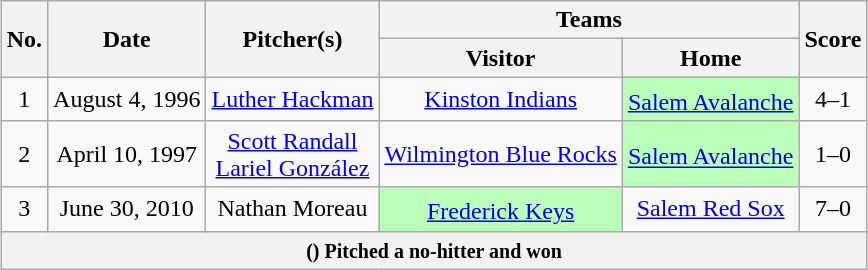<table class="wikitable" style="margin:1em auto; text-align:center;">
<tr>
<th rowspan="2">No.</th>
<th rowspan="2">Date</th>
<th rowspan="2">Pitcher(s)</th>
<th colspan="2">Teams</th>
<th rowspan="2">Score</th>
</tr>
<tr>
<th>Visitor</th>
<th>Home</th>
</tr>
<tr>
<td>1</td>
<td>August 4, 1996</td>
<td><a href='#'>Luther Hackman</a></td>
<td><a href='#'>Kinston Indians</a></td>
<td bgcolor="BBFFBB"><a href='#'>Salem Avalanche</a><sup></sup></td>
<td>4–1</td>
</tr>
<tr>
<td>2</td>
<td>April 10, 1997</td>
<td><a href='#'>Scott Randall</a><br><a href='#'>Lariel González</a></td>
<td><a href='#'>Wilmington Blue Rocks</a></td>
<td bgcolor="BBFFBB"><a href='#'>Salem Avalanche</a><sup></sup></td>
<td>1–0</td>
</tr>
<tr>
<td>3</td>
<td>June 30, 2010</td>
<td>Nathan Moreau</td>
<td bgcolor="BBFFBB"><a href='#'>Frederick Keys</a><sup></sup></td>
<td><a href='#'>Salem Red Sox</a></td>
<td>7–0</td>
</tr>
<tr>
<th colspan="6"><small> () Pitched a no-hitter and won</small></th>
</tr>
</table>
